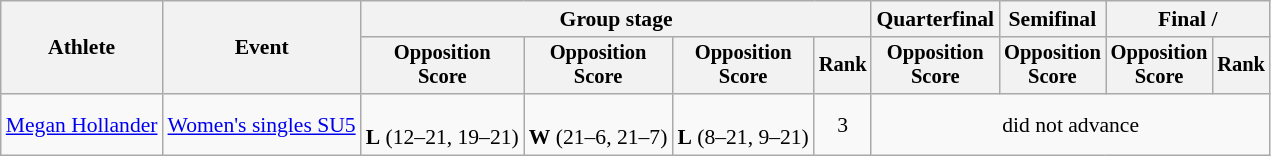<table class="wikitable" style="font-size:90%; text-align:center">
<tr>
<th rowspan="2">Athlete</th>
<th rowspan="2">Event</th>
<th colspan="4">Group stage</th>
<th>Quarterfinal</th>
<th>Semifinal</th>
<th colspan="2">Final / </th>
</tr>
<tr style="font-size:95%">
<th>Opposition<br>Score</th>
<th>Opposition<br>Score</th>
<th>Opposition<br>Score</th>
<th>Rank</th>
<th>Opposition<br>Score</th>
<th>Opposition<br>Score</th>
<th>Opposition<br>Score</th>
<th>Rank</th>
</tr>
<tr>
<td align="left"><a href='#'>Megan Hollander</a></td>
<td align="left"><a href='#'>Women's singles SU5</a></td>
<td><br><strong>L</strong> (12–21, 19–21)</td>
<td><br><strong>W</strong> (21–6, 21–7)</td>
<td><br><strong>L</strong> (8–21, 9–21)</td>
<td>3</td>
<td colspan="4">did not advance</td>
</tr>
</table>
